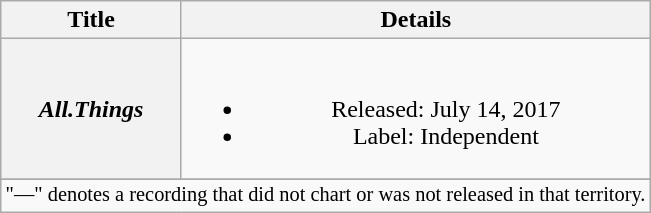<table class="wikitable plainrowheaders" style="text-align:center;">
<tr>
<th scope="col">Title</th>
<th scope="col">Details</th>
</tr>
<tr>
<th scope="row"><em>All.Things</em></th>
<td><br><ul><li>Released: July 14, 2017</li><li>Label:  Independent</li></ul></td>
</tr>
<tr>
</tr>
<tr>
<td colspan="10" style="font-size:85%">"—" denotes a recording that did not chart or was not released in that territory.</td>
</tr>
</table>
